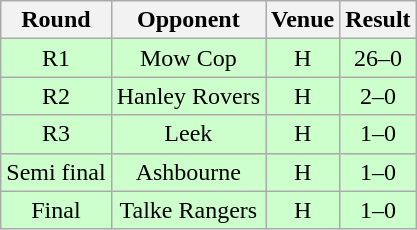<table class="wikitable" style="font-size:100%; text-align:center">
<tr>
<th>Round</th>
<th>Opponent</th>
<th>Venue</th>
<th>Result</th>
</tr>
<tr style="background-color: #CCFFCC;">
<td>R1</td>
<td>Mow Cop</td>
<td>H</td>
<td>26–0</td>
</tr>
<tr style="background-color: #CCFFCC;">
<td>R2</td>
<td>Hanley Rovers</td>
<td>H</td>
<td>2–0</td>
</tr>
<tr style="background-color: #CCFFCC;">
<td>R3</td>
<td>Leek</td>
<td>H</td>
<td>1–0</td>
</tr>
<tr style="background-color: #CCFFCC;">
<td>Semi final</td>
<td>Ashbourne</td>
<td>H</td>
<td>1–0</td>
</tr>
<tr style="background-color: #CCFFCC;">
<td>Final</td>
<td>Talke Rangers</td>
<td>H</td>
<td>1–0</td>
</tr>
</table>
